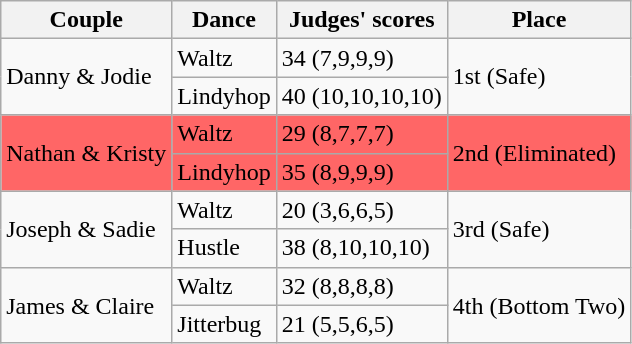<table class="wikitable sortable">
<tr>
<th>Couple</th>
<th>Dance</th>
<th>Judges' scores</th>
<th>Place</th>
</tr>
<tr>
<td rowspan="2">Danny & Jodie</td>
<td>Waltz</td>
<td>34 (7,9,9,9)</td>
<td rowspan="2">1st (Safe)</td>
</tr>
<tr>
<td>Lindyhop</td>
<td>40 (10,10,10,10)</td>
</tr>
<tr bgcolor=#ff6666>
<td rowspan="2">Nathan & Kristy</td>
<td>Waltz</td>
<td>29 (8,7,7,7)</td>
<td rowspan="2">2nd (Eliminated)</td>
</tr>
<tr bgcolor=#ff6666>
<td>Lindyhop</td>
<td>35 (8,9,9,9)</td>
</tr>
<tr>
<td rowspan="2">Joseph & Sadie</td>
<td>Waltz</td>
<td>20 (3,6,6,5)</td>
<td rowspan="2">3rd (Safe)</td>
</tr>
<tr>
<td>Hustle</td>
<td>38 (8,10,10,10)</td>
</tr>
<tr>
<td rowspan="2">James & Claire</td>
<td>Waltz</td>
<td>32 (8,8,8,8)</td>
<td rowspan="2">4th (Bottom Two)</td>
</tr>
<tr>
<td>Jitterbug</td>
<td>21 (5,5,6,5)</td>
</tr>
</table>
